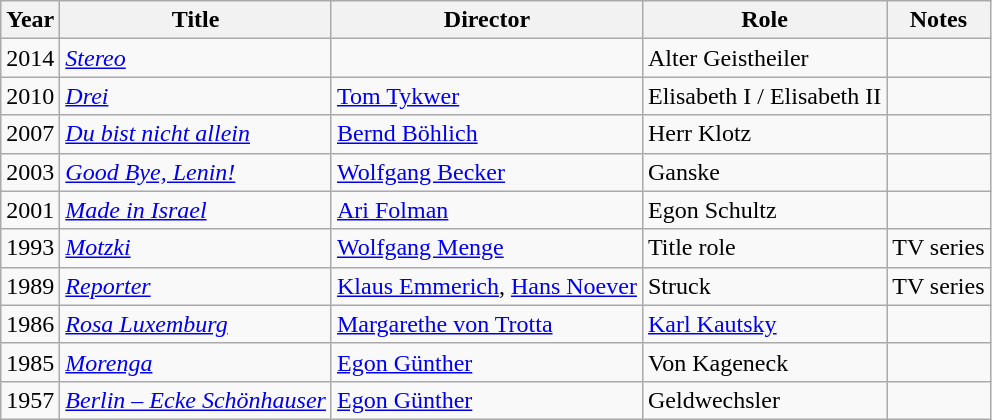<table class="wikitable sortable">
<tr>
<th>Year</th>
<th>Title</th>
<th>Director</th>
<th>Role</th>
<th class="unsortable">Notes</th>
</tr>
<tr>
<td>2014</td>
<td><em><a href='#'>Stereo</a></em></td>
<td></td>
<td>Alter Geistheiler</td>
<td></td>
</tr>
<tr>
<td>2010</td>
<td><em><a href='#'>Drei</a></em></td>
<td><a href='#'>Tom Tykwer</a></td>
<td>Elisabeth I / Elisabeth II</td>
<td></td>
</tr>
<tr>
<td>2007</td>
<td><em><a href='#'>Du bist nicht allein</a></em></td>
<td><a href='#'>Bernd Böhlich</a></td>
<td>Herr Klotz</td>
<td></td>
</tr>
<tr>
<td>2003</td>
<td><em><a href='#'>Good Bye, Lenin!</a></em></td>
<td><a href='#'>Wolfgang Becker</a></td>
<td>Ganske</td>
<td></td>
</tr>
<tr>
<td>2001</td>
<td><em><a href='#'>Made in Israel</a></em></td>
<td><a href='#'>Ari Folman</a></td>
<td>Egon Schultz</td>
<td></td>
</tr>
<tr>
<td>1993</td>
<td><em><a href='#'>Motzki</a></em></td>
<td><a href='#'>Wolfgang Menge</a></td>
<td>Title role</td>
<td>TV series</td>
</tr>
<tr>
<td>1989</td>
<td><em><a href='#'>Reporter</a></em></td>
<td><a href='#'>Klaus Emmerich</a>, <a href='#'>Hans Noever</a></td>
<td>Struck</td>
<td>TV series</td>
</tr>
<tr>
<td>1986</td>
<td><em><a href='#'>Rosa Luxemburg</a></em></td>
<td><a href='#'>Margarethe von Trotta</a></td>
<td><a href='#'>Karl Kautsky</a></td>
<td></td>
</tr>
<tr>
<td>1985</td>
<td><em><a href='#'>Morenga</a></em></td>
<td><a href='#'>Egon Günther</a></td>
<td>Von Kageneck</td>
<td></td>
</tr>
<tr>
<td>1957</td>
<td><em><a href='#'>Berlin – Ecke Schönhauser</a></em></td>
<td><a href='#'>Egon Günther</a></td>
<td>Geldwechsler</td>
<td></td>
</tr>
</table>
